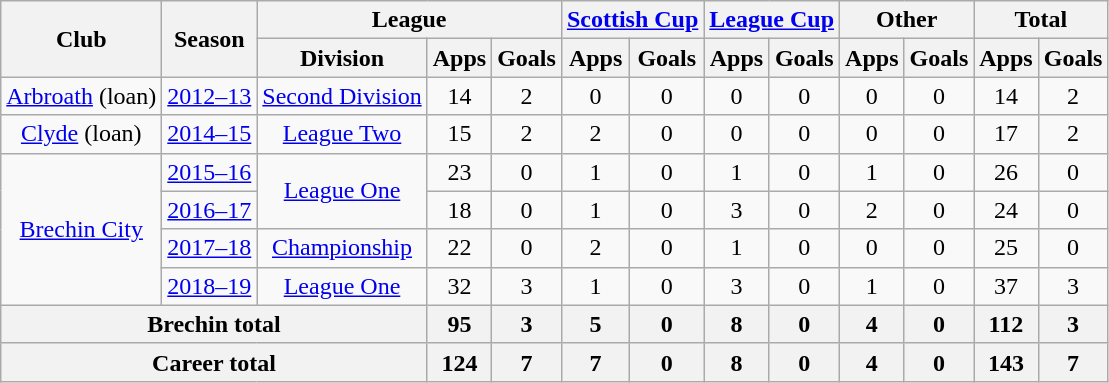<table class="wikitable" style="text-align:center">
<tr>
<th rowspan="2">Club</th>
<th rowspan="2">Season</th>
<th colspan="3">League</th>
<th colspan="2"><a href='#'>Scottish Cup</a></th>
<th colspan="2"><a href='#'>League Cup</a></th>
<th colspan="2">Other</th>
<th colspan="2">Total</th>
</tr>
<tr>
<th>Division</th>
<th>Apps</th>
<th>Goals</th>
<th>Apps</th>
<th>Goals</th>
<th>Apps</th>
<th>Goals</th>
<th>Apps</th>
<th>Goals</th>
<th>Apps</th>
<th>Goals</th>
</tr>
<tr>
<td><a href='#'>Arbroath</a> (loan)</td>
<td><a href='#'>2012–13</a></td>
<td><a href='#'>Second Division</a></td>
<td>14</td>
<td>2</td>
<td>0</td>
<td>0</td>
<td>0</td>
<td>0</td>
<td>0</td>
<td>0</td>
<td>14</td>
<td>2</td>
</tr>
<tr>
<td><a href='#'>Clyde</a> (loan)</td>
<td><a href='#'>2014–15</a></td>
<td><a href='#'>League Two</a></td>
<td>15</td>
<td>2</td>
<td>2</td>
<td>0</td>
<td>0</td>
<td>0</td>
<td>0</td>
<td>0</td>
<td>17</td>
<td>2</td>
</tr>
<tr>
<td rowspan="4"><a href='#'>Brechin City</a></td>
<td><a href='#'>2015–16</a></td>
<td rowspan="2"><a href='#'>League One</a></td>
<td>23</td>
<td>0</td>
<td>1</td>
<td>0</td>
<td>1</td>
<td>0</td>
<td>1</td>
<td>0</td>
<td>26</td>
<td>0</td>
</tr>
<tr>
<td><a href='#'>2016–17</a></td>
<td>18</td>
<td>0</td>
<td>1</td>
<td>0</td>
<td>3</td>
<td>0</td>
<td>2</td>
<td>0</td>
<td>24</td>
<td>0</td>
</tr>
<tr>
<td><a href='#'>2017–18</a></td>
<td><a href='#'>Championship</a></td>
<td>22</td>
<td>0</td>
<td>2</td>
<td>0</td>
<td>1</td>
<td>0</td>
<td>0</td>
<td>0</td>
<td>25</td>
<td>0</td>
</tr>
<tr>
<td><a href='#'>2018–19</a></td>
<td><a href='#'>League One</a></td>
<td>32</td>
<td>3</td>
<td>1</td>
<td>0</td>
<td>3</td>
<td>0</td>
<td>1</td>
<td>0</td>
<td>37</td>
<td>3</td>
</tr>
<tr>
<th colspan="3">Brechin total</th>
<th>95</th>
<th>3</th>
<th>5</th>
<th>0</th>
<th>8</th>
<th>0</th>
<th>4</th>
<th>0</th>
<th>112</th>
<th>3</th>
</tr>
<tr>
<th colspan="3">Career total</th>
<th>124</th>
<th>7</th>
<th>7</th>
<th>0</th>
<th>8</th>
<th>0</th>
<th>4</th>
<th>0</th>
<th>143</th>
<th>7</th>
</tr>
</table>
